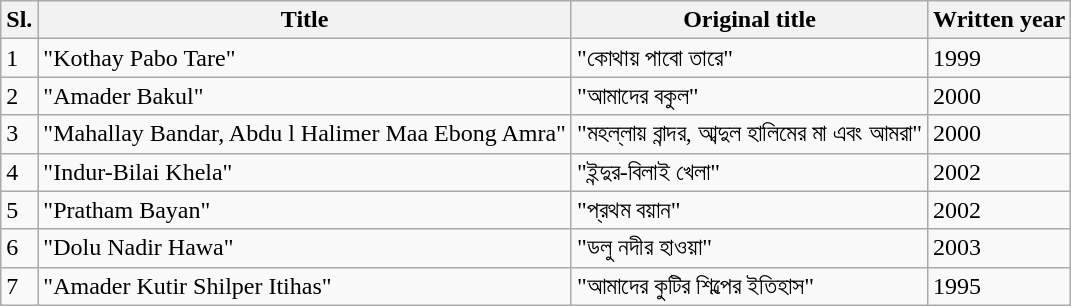<table class="wikitable sortable">
<tr>
<th>Sl.</th>
<th>Title</th>
<th>Original title</th>
<th>Written year</th>
</tr>
<tr>
<td>1</td>
<td>"Kothay Pabo Tare"</td>
<td>"কোথায় পাবো তারে"</td>
<td>1999</td>
</tr>
<tr>
<td>2</td>
<td>"Amader Bakul"</td>
<td>"আমাদের বকুল"</td>
<td>2000</td>
</tr>
<tr>
<td>3</td>
<td>"Mahallay  Bandar, Abdu l Halimer Maa Ebong Amra"</td>
<td>"মহল্লায় বান্দর, আব্দুল হালিমের মা এবং আমরা"</td>
<td>2000</td>
</tr>
<tr>
<td>4</td>
<td>"Indur-Bilai Khela"</td>
<td>"ইন্দুর-বিলাই খেলা"</td>
<td>2002</td>
</tr>
<tr>
<td>5</td>
<td>"Pratham Bayan"</td>
<td>"প্রথম বয়ান"</td>
<td>2002</td>
</tr>
<tr>
<td>6</td>
<td>"Dolu Nadir Hawa"</td>
<td>"ডলু নদীর হাওয়া"</td>
<td>2003</td>
</tr>
<tr>
<td>7</td>
<td>"Amader Kutir Shilper Itihas"</td>
<td>"আমাদের কুটির শিল্পের ইতিহাস"</td>
<td>1995</td>
</tr>
</table>
